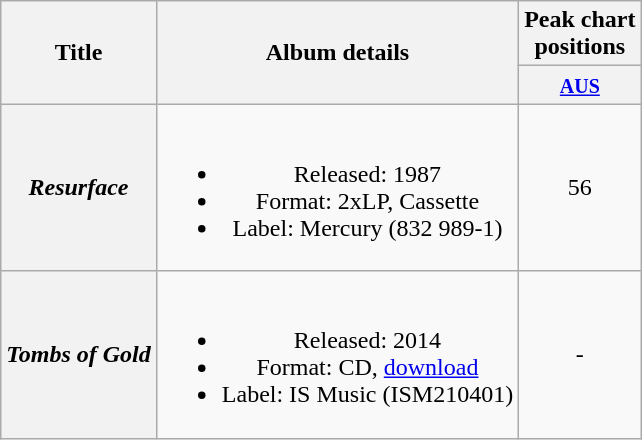<table class="wikitable plainrowheaders" style="text-align:center;" border="1">
<tr>
<th scope="col" rowspan="2">Title</th>
<th scope="col" rowspan="2">Album details</th>
<th scope="col" colspan="1">Peak chart<br>positions</th>
</tr>
<tr>
<th scope="col" style="text-align:center;"><small><a href='#'>AUS</a></small><br></th>
</tr>
<tr>
<th scope="row"><em>Resurface</em></th>
<td><br><ul><li>Released: 1987</li><li>Format: 2xLP, Cassette</li><li>Label: Mercury (832 989-1)</li></ul></td>
<td align="center">56</td>
</tr>
<tr>
<th scope="row"><em>Tombs of Gold</em></th>
<td><br><ul><li>Released: 2014</li><li>Format: CD, <a href='#'>download</a></li><li>Label: IS Music (ISM210401)</li></ul></td>
<td align="center">-</td>
</tr>
</table>
